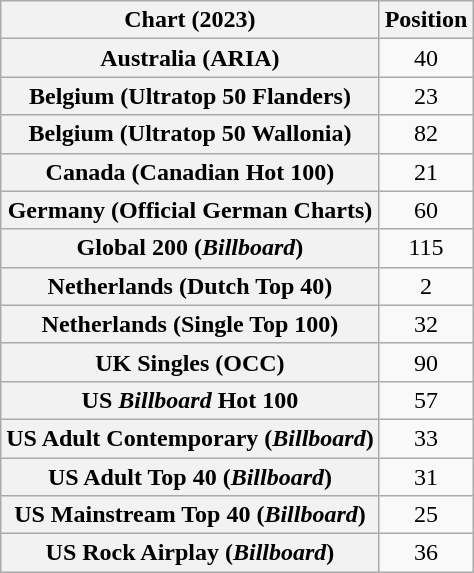<table class="wikitable sortable plainrowheaders" style="text-align:center">
<tr>
<th scope="col">Chart (2023)</th>
<th scope="col">Position</th>
</tr>
<tr>
<th scope="row">Australia (ARIA)</th>
<td>40</td>
</tr>
<tr>
<th scope="row">Belgium (Ultratop 50 Flanders)</th>
<td>23</td>
</tr>
<tr>
<th scope="row">Belgium (Ultratop 50 Wallonia)</th>
<td>82</td>
</tr>
<tr>
<th scope="row">Canada (Canadian Hot 100)</th>
<td>21</td>
</tr>
<tr>
<th scope="row">Germany (Official German Charts)</th>
<td>60</td>
</tr>
<tr>
<th scope="row">Global 200 (<em>Billboard</em>)</th>
<td>115</td>
</tr>
<tr>
<th scope="row">Netherlands (Dutch Top 40)</th>
<td>2</td>
</tr>
<tr>
<th scope="row">Netherlands (Single Top 100)</th>
<td>32</td>
</tr>
<tr>
<th scope="row">UK Singles (OCC)</th>
<td>90</td>
</tr>
<tr>
<th scope="row">US <em>Billboard</em> Hot 100</th>
<td>57</td>
</tr>
<tr>
<th scope="row">US Adult Contemporary (<em>Billboard</em>)</th>
<td>33</td>
</tr>
<tr>
<th scope="row">US Adult Top 40 (<em>Billboard</em>)</th>
<td>31</td>
</tr>
<tr>
<th scope="row">US Mainstream Top 40 (<em>Billboard</em>)</th>
<td>25</td>
</tr>
<tr>
<th scope="row">US Rock Airplay (<em>Billboard</em>)</th>
<td>36</td>
</tr>
</table>
